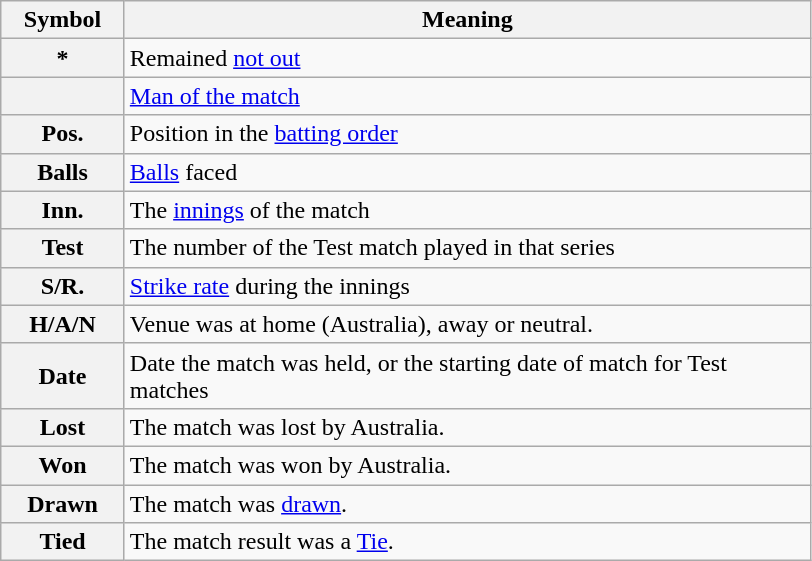<table class="wikitable plainrowheaders" border="1">
<tr>
<th scope="col" style="width:75px">Symbol</th>
<th scope="col" style="width:450px">Meaning</th>
</tr>
<tr>
<th scope="row">*</th>
<td>Remained <a href='#'>not out</a></td>
</tr>
<tr>
<th scope="row"></th>
<td><a href='#'>Man of the match</a></td>
</tr>
<tr>
<th scope="row">Pos.</th>
<td>Position in the <a href='#'>batting order</a></td>
</tr>
<tr>
<th scope="row">Balls</th>
<td><a href='#'>Balls</a> faced</td>
</tr>
<tr>
<th scope="row">Inn.</th>
<td>The <a href='#'>innings</a> of the match</td>
</tr>
<tr>
<th scope="row">Test</th>
<td>The number of the Test match played in that series</td>
</tr>
<tr>
<th scope="row">S/R.</th>
<td><a href='#'>Strike rate</a> during the innings</td>
</tr>
<tr>
<th scope="row">H/A/N</th>
<td>Venue was at home (Australia), away or neutral.</td>
</tr>
<tr>
<th scope="row">Date</th>
<td>Date the match was held, or the starting date of match for Test matches</td>
</tr>
<tr>
<th scope="row">Lost</th>
<td>The match was lost by Australia.</td>
</tr>
<tr>
<th scope="row">Won</th>
<td>The match was won by Australia.</td>
</tr>
<tr>
<th scope="row">Drawn</th>
<td>The match was <a href='#'>drawn</a>.</td>
</tr>
<tr>
<th scope="row">Tied</th>
<td>The match result was a <a href='#'>Tie</a>.</td>
</tr>
</table>
